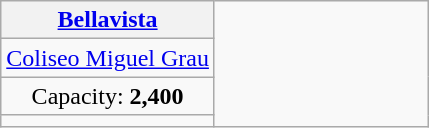<table class="wikitable floatleft" style="text-align:center">
<tr>
<th width=50%><a href='#'>Bellavista</a></th>
<td width=50% rowspan=4></td>
</tr>
<tr>
<td><a href='#'>Coliseo Miguel Grau</a></td>
</tr>
<tr>
<td>Capacity: <strong>2,400</strong></td>
</tr>
<tr>
<td></td>
</tr>
</table>
